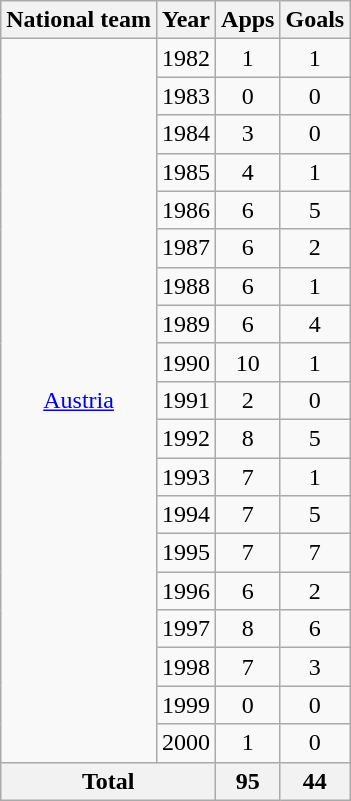<table class="wikitable" style="text-align:center">
<tr>
<th>National team</th>
<th>Year</th>
<th>Apps</th>
<th>Goals</th>
</tr>
<tr>
<td rowspan="19"><a href='#'>Austria</a></td>
<td>1982</td>
<td>1</td>
<td>1</td>
</tr>
<tr>
<td>1983</td>
<td>0</td>
<td>0</td>
</tr>
<tr>
<td>1984</td>
<td>3</td>
<td>0</td>
</tr>
<tr>
<td>1985</td>
<td>4</td>
<td>1</td>
</tr>
<tr>
<td>1986</td>
<td>6</td>
<td>5</td>
</tr>
<tr>
<td>1987</td>
<td>6</td>
<td>2</td>
</tr>
<tr>
<td>1988</td>
<td>6</td>
<td>1</td>
</tr>
<tr>
<td>1989</td>
<td>6</td>
<td>4</td>
</tr>
<tr>
<td>1990</td>
<td>10</td>
<td>1</td>
</tr>
<tr>
<td>1991</td>
<td>2</td>
<td>0</td>
</tr>
<tr>
<td>1992</td>
<td>8</td>
<td>5</td>
</tr>
<tr>
<td>1993</td>
<td>7</td>
<td>1</td>
</tr>
<tr>
<td>1994</td>
<td>7</td>
<td>5</td>
</tr>
<tr>
<td>1995</td>
<td>7</td>
<td>7</td>
</tr>
<tr>
<td>1996</td>
<td>6</td>
<td>2</td>
</tr>
<tr>
<td>1997</td>
<td>8</td>
<td>6</td>
</tr>
<tr>
<td>1998</td>
<td>7</td>
<td>3</td>
</tr>
<tr>
<td>1999</td>
<td>0</td>
<td>0</td>
</tr>
<tr>
<td>2000</td>
<td>1</td>
<td>0</td>
</tr>
<tr>
<th colspan="2">Total</th>
<th>95</th>
<th>44</th>
</tr>
</table>
